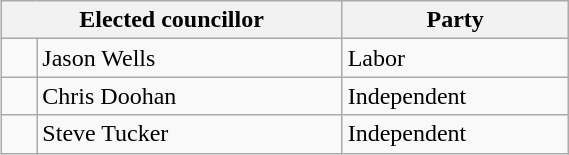<table class="wikitable" style="float:right;clear:right;width:30%">
<tr>
<th colspan="2">Elected councillor</th>
<th>Party</th>
</tr>
<tr>
<td> </td>
<td>Jason Wells</td>
<td>Labor</td>
</tr>
<tr>
<td> </td>
<td>Chris Doohan</td>
<td>Independent </td>
</tr>
<tr>
<td> </td>
<td>Steve Tucker</td>
<td>Independent </td>
</tr>
</table>
